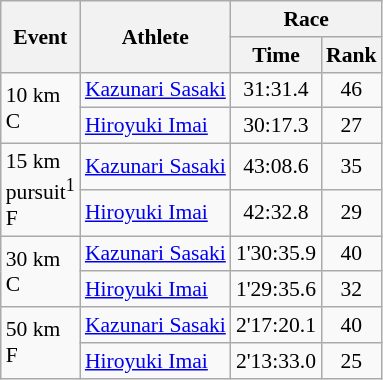<table class="wikitable" border="1" style="font-size:90%">
<tr>
<th rowspan=2>Event</th>
<th rowspan=2>Athlete</th>
<th colspan=2>Race</th>
</tr>
<tr>
<th>Time</th>
<th>Rank</th>
</tr>
<tr>
<td rowspan=2>10 km <br> C</td>
<td><a href='#'>Kazunari Sasaki</a></td>
<td align=center>31:31.4</td>
<td align=center>46</td>
</tr>
<tr>
<td><a href='#'>Hiroyuki Imai</a></td>
<td align=center>30:17.3</td>
<td align=center>27</td>
</tr>
<tr>
<td rowspan=2>15 km <br> pursuit<sup>1</sup> <br> F</td>
<td><a href='#'>Kazunari Sasaki</a></td>
<td align=center>43:08.6</td>
<td align=center>35</td>
</tr>
<tr>
<td><a href='#'>Hiroyuki Imai</a></td>
<td align=center>42:32.8</td>
<td align=center>29</td>
</tr>
<tr>
<td rowspan=2>30 km <br> C</td>
<td><a href='#'>Kazunari Sasaki</a></td>
<td align=center>1'30:35.9</td>
<td align=center>40</td>
</tr>
<tr>
<td><a href='#'>Hiroyuki Imai</a></td>
<td align=center>1'29:35.6</td>
<td align=center>32</td>
</tr>
<tr>
<td rowspan=2>50 km <br> F</td>
<td><a href='#'>Kazunari Sasaki</a></td>
<td align=center>2'17:20.1</td>
<td align=center>40</td>
</tr>
<tr>
<td><a href='#'>Hiroyuki Imai</a></td>
<td align=center>2'13:33.0</td>
<td align=center>25</td>
</tr>
</table>
